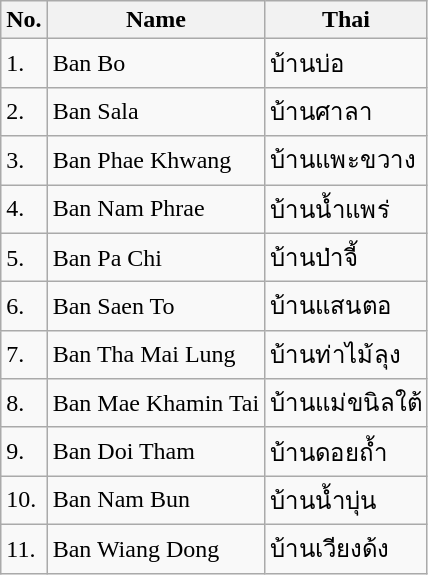<table class="wikitable sortable">
<tr>
<th>No.</th>
<th>Name</th>
<th>Thai</th>
</tr>
<tr>
<td>1.</td>
<td>Ban Bo</td>
<td>บ้านบ่อ</td>
</tr>
<tr>
<td>2.</td>
<td>Ban Sala</td>
<td>บ้านศาลา</td>
</tr>
<tr>
<td>3.</td>
<td>Ban Phae Khwang</td>
<td>บ้านแพะขวาง</td>
</tr>
<tr>
<td>4.</td>
<td>Ban Nam Phrae</td>
<td>บ้านน้ำแพร่</td>
</tr>
<tr>
<td>5.</td>
<td>Ban Pa Chi</td>
<td>บ้านป่าจี้</td>
</tr>
<tr>
<td>6.</td>
<td>Ban Saen To</td>
<td>บ้านแสนตอ</td>
</tr>
<tr>
<td>7.</td>
<td>Ban Tha Mai Lung</td>
<td>บ้านท่าไม้ลุง</td>
</tr>
<tr>
<td>8.</td>
<td>Ban Mae Khamin Tai</td>
<td>บ้านแม่ขนิลใต้</td>
</tr>
<tr>
<td>9.</td>
<td>Ban Doi Tham</td>
<td>บ้านดอยถ้ำ</td>
</tr>
<tr>
<td>10.</td>
<td>Ban Nam Bun</td>
<td>บ้านน้ำบุ่น</td>
</tr>
<tr>
<td>11.</td>
<td>Ban Wiang Dong</td>
<td>บ้านเวียงด้ง</td>
</tr>
</table>
